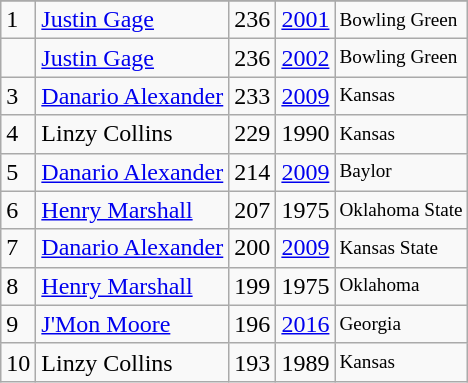<table class="wikitable">
<tr>
</tr>
<tr>
<td>1</td>
<td><a href='#'>Justin Gage</a></td>
<td>236</td>
<td><a href='#'>2001</a></td>
<td style="font-size:80%;">Bowling Green</td>
</tr>
<tr>
<td></td>
<td><a href='#'>Justin Gage</a></td>
<td>236</td>
<td><a href='#'>2002</a></td>
<td style="font-size:80%;">Bowling Green</td>
</tr>
<tr>
<td>3</td>
<td><a href='#'>Danario Alexander</a></td>
<td>233</td>
<td><a href='#'>2009</a></td>
<td style="font-size:80%;">Kansas</td>
</tr>
<tr>
<td>4</td>
<td>Linzy Collins</td>
<td>229</td>
<td>1990</td>
<td style="font-size:80%;">Kansas</td>
</tr>
<tr>
<td>5</td>
<td><a href='#'>Danario Alexander</a></td>
<td>214</td>
<td><a href='#'>2009</a></td>
<td style="font-size:80%;">Baylor</td>
</tr>
<tr>
<td>6</td>
<td><a href='#'>Henry Marshall</a></td>
<td>207</td>
<td>1975</td>
<td style="font-size:80%;">Oklahoma State</td>
</tr>
<tr>
<td>7</td>
<td><a href='#'>Danario Alexander</a></td>
<td>200</td>
<td><a href='#'>2009</a></td>
<td style="font-size:80%;">Kansas State</td>
</tr>
<tr>
<td>8</td>
<td><a href='#'>Henry Marshall</a></td>
<td>199</td>
<td>1975</td>
<td style="font-size:80%;">Oklahoma</td>
</tr>
<tr>
<td>9</td>
<td><a href='#'>J'Mon Moore</a></td>
<td>196</td>
<td><a href='#'>2016</a></td>
<td style="font-size:80%;">Georgia</td>
</tr>
<tr>
<td>10</td>
<td>Linzy Collins</td>
<td>193</td>
<td>1989</td>
<td style="font-size:80%;">Kansas</td>
</tr>
</table>
